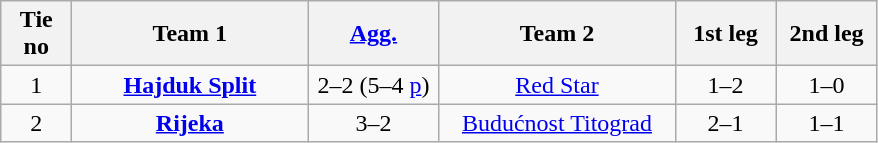<table class="wikitable" style="text-align: center">
<tr>
<th width=40>Tie no</th>
<th width=150>Team 1</th>
<th width=80><a href='#'>Agg.</a></th>
<th width=150>Team 2</th>
<th width=60>1st leg</th>
<th width=60>2nd leg</th>
</tr>
<tr>
<td>1</td>
<td><strong><a href='#'>Hajduk Split</a></strong></td>
<td>2–2 (5–4 <a href='#'>p</a>)</td>
<td><a href='#'>Red Star</a></td>
<td>1–2</td>
<td>1–0</td>
</tr>
<tr>
<td>2</td>
<td><strong><a href='#'>Rijeka</a></strong></td>
<td>3–2</td>
<td><a href='#'>Budućnost Titograd</a></td>
<td>2–1</td>
<td>1–1</td>
</tr>
</table>
